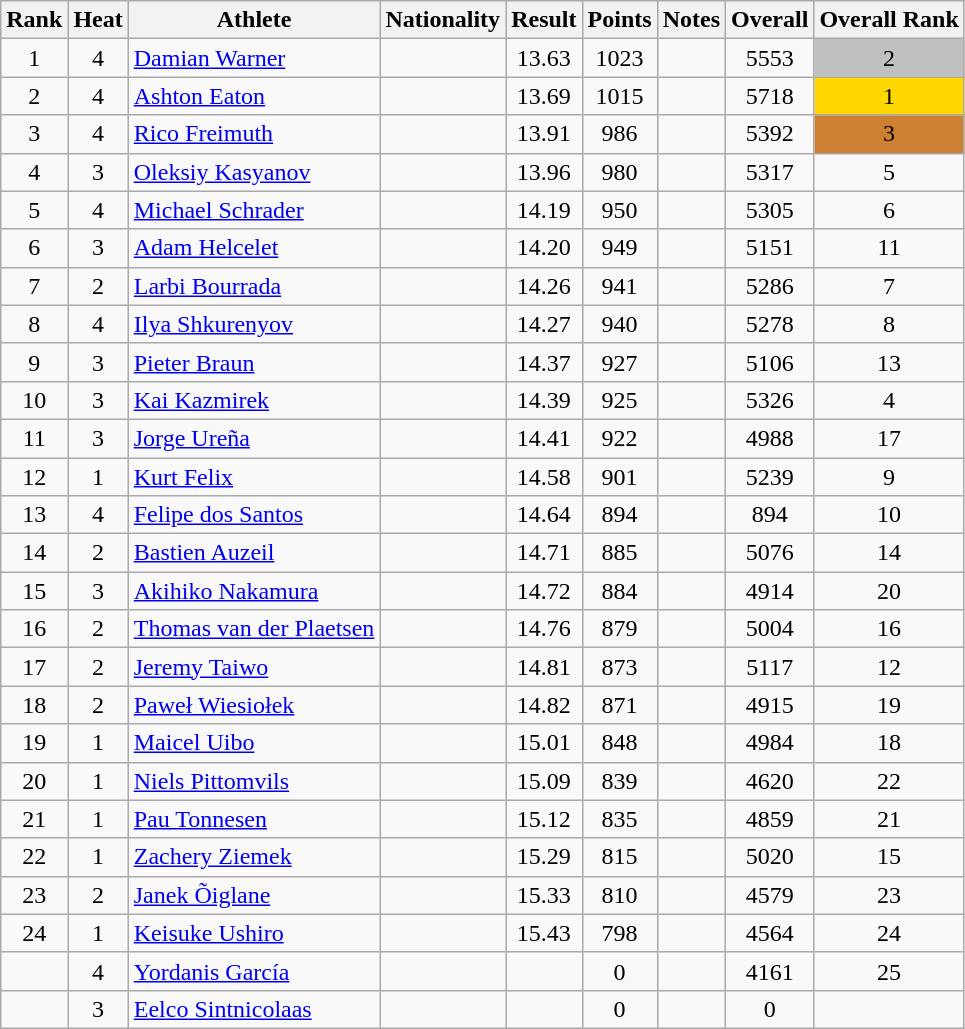<table class="wikitable sortable" style="text-align:center">
<tr>
<th>Rank</th>
<th>Heat</th>
<th>Athlete</th>
<th>Nationality</th>
<th>Result</th>
<th>Points</th>
<th>Notes</th>
<th>Overall</th>
<th>Overall Rank</th>
</tr>
<tr>
<td>1</td>
<td>4</td>
<td align=left><a href='#'>Damian Warner</a></td>
<td align=left></td>
<td>13.63</td>
<td>1023</td>
<td></td>
<td>5553</td>
<td style="background-color:#c0c0c0">2</td>
</tr>
<tr>
<td>2</td>
<td>4</td>
<td align=left><a href='#'>Ashton Eaton</a></td>
<td align=left></td>
<td>13.69</td>
<td>1015</td>
<td></td>
<td>5718</td>
<td style="background-color:#ffd700">1</td>
</tr>
<tr>
<td>3</td>
<td>4</td>
<td align=left><a href='#'>Rico Freimuth</a></td>
<td align=left></td>
<td>13.91</td>
<td>986</td>
<td></td>
<td>5392</td>
<td style="background-color:#cd7f32">3</td>
</tr>
<tr>
<td>4</td>
<td>3</td>
<td align=left><a href='#'>Oleksiy Kasyanov</a></td>
<td align=left></td>
<td>13.96</td>
<td>980</td>
<td></td>
<td>5317</td>
<td>5</td>
</tr>
<tr>
<td>5</td>
<td>4</td>
<td align=left><a href='#'>Michael Schrader</a></td>
<td align=left></td>
<td>14.19</td>
<td>950</td>
<td></td>
<td>5305</td>
<td>6</td>
</tr>
<tr>
<td>6</td>
<td>3</td>
<td align=left><a href='#'>Adam Helcelet</a></td>
<td align=left></td>
<td>14.20</td>
<td>949</td>
<td></td>
<td>5151</td>
<td>11</td>
</tr>
<tr>
<td>7</td>
<td>2</td>
<td align=left><a href='#'>Larbi Bourrada</a></td>
<td align=left></td>
<td>14.26</td>
<td>941</td>
<td></td>
<td>5286</td>
<td>7</td>
</tr>
<tr>
<td>8</td>
<td>4</td>
<td align=left><a href='#'>Ilya Shkurenyov</a></td>
<td align=left></td>
<td>14.27</td>
<td>940</td>
<td></td>
<td>5278</td>
<td>8</td>
</tr>
<tr>
<td>9</td>
<td>3</td>
<td align=left><a href='#'>Pieter Braun</a></td>
<td align=left></td>
<td>14.37</td>
<td>927</td>
<td></td>
<td>5106</td>
<td>13</td>
</tr>
<tr>
<td>10</td>
<td>3</td>
<td align=left><a href='#'>Kai Kazmirek</a></td>
<td align=left></td>
<td>14.39</td>
<td>925</td>
<td></td>
<td>5326</td>
<td>4</td>
</tr>
<tr>
<td>11</td>
<td>3</td>
<td align=left><a href='#'>Jorge Ureña</a></td>
<td align=left></td>
<td>14.41</td>
<td>922</td>
<td></td>
<td>4988</td>
<td>17</td>
</tr>
<tr>
<td>12</td>
<td>1</td>
<td align=left><a href='#'>Kurt Felix</a></td>
<td align=left></td>
<td>14.58</td>
<td>901</td>
<td></td>
<td>5239</td>
<td>9</td>
</tr>
<tr>
<td>13</td>
<td>4</td>
<td align=left><a href='#'>Felipe dos Santos</a></td>
<td align=left></td>
<td>14.64</td>
<td>894</td>
<td></td>
<td>894</td>
<td>10</td>
</tr>
<tr>
<td>14</td>
<td>2</td>
<td align=left><a href='#'>Bastien Auzeil</a></td>
<td align=left></td>
<td>14.71</td>
<td>885</td>
<td></td>
<td>5076</td>
<td>14</td>
</tr>
<tr>
<td>15</td>
<td>3</td>
<td align=left><a href='#'>Akihiko Nakamura</a></td>
<td align=left></td>
<td>14.72</td>
<td>884</td>
<td></td>
<td>4914</td>
<td>20</td>
</tr>
<tr>
<td>16</td>
<td>2</td>
<td align=left><a href='#'>Thomas van der Plaetsen</a></td>
<td align=left></td>
<td>14.76</td>
<td>879</td>
<td></td>
<td>5004</td>
<td>16</td>
</tr>
<tr>
<td>17</td>
<td>2</td>
<td align=left><a href='#'>Jeremy Taiwo</a></td>
<td align=left></td>
<td>14.81</td>
<td>873</td>
<td></td>
<td>5117</td>
<td>12</td>
</tr>
<tr>
<td>18</td>
<td>2</td>
<td align=left><a href='#'>Paweł Wiesiołek</a></td>
<td align=left></td>
<td>14.82</td>
<td>871</td>
<td></td>
<td>4915</td>
<td>19</td>
</tr>
<tr>
<td>19</td>
<td>1</td>
<td align=left><a href='#'>Maicel Uibo</a></td>
<td align=left></td>
<td>15.01</td>
<td>848</td>
<td></td>
<td>4984</td>
<td>18</td>
</tr>
<tr>
<td>20</td>
<td>1</td>
<td align=left><a href='#'>Niels Pittomvils</a></td>
<td align=left></td>
<td>15.09</td>
<td>839</td>
<td></td>
<td>4620</td>
<td>22</td>
</tr>
<tr>
<td>21</td>
<td>1</td>
<td align=left><a href='#'>Pau Tonnesen</a></td>
<td align=left></td>
<td>15.12</td>
<td>835</td>
<td></td>
<td>4859</td>
<td>21</td>
</tr>
<tr>
<td>22</td>
<td>1</td>
<td align=left><a href='#'>Zachery Ziemek</a></td>
<td align=left></td>
<td>15.29</td>
<td>815</td>
<td></td>
<td>5020</td>
<td>15</td>
</tr>
<tr>
<td>23</td>
<td>2</td>
<td align=left><a href='#'>Janek Õiglane</a></td>
<td align=left></td>
<td>15.33</td>
<td>810</td>
<td></td>
<td>4579</td>
<td>23</td>
</tr>
<tr>
<td>24</td>
<td>1</td>
<td align=left><a href='#'>Keisuke Ushiro</a></td>
<td align=left></td>
<td>15.43</td>
<td>798</td>
<td></td>
<td>4564</td>
<td>24</td>
</tr>
<tr>
<td></td>
<td>4</td>
<td align=left><a href='#'>Yordanis García</a></td>
<td align=left></td>
<td></td>
<td>0</td>
<td></td>
<td>4161</td>
<td>25</td>
</tr>
<tr>
<td></td>
<td>3</td>
<td align=left><a href='#'>Eelco Sintnicolaas</a></td>
<td align=left></td>
<td></td>
<td>0</td>
<td></td>
<td>0</td>
<td></td>
</tr>
</table>
